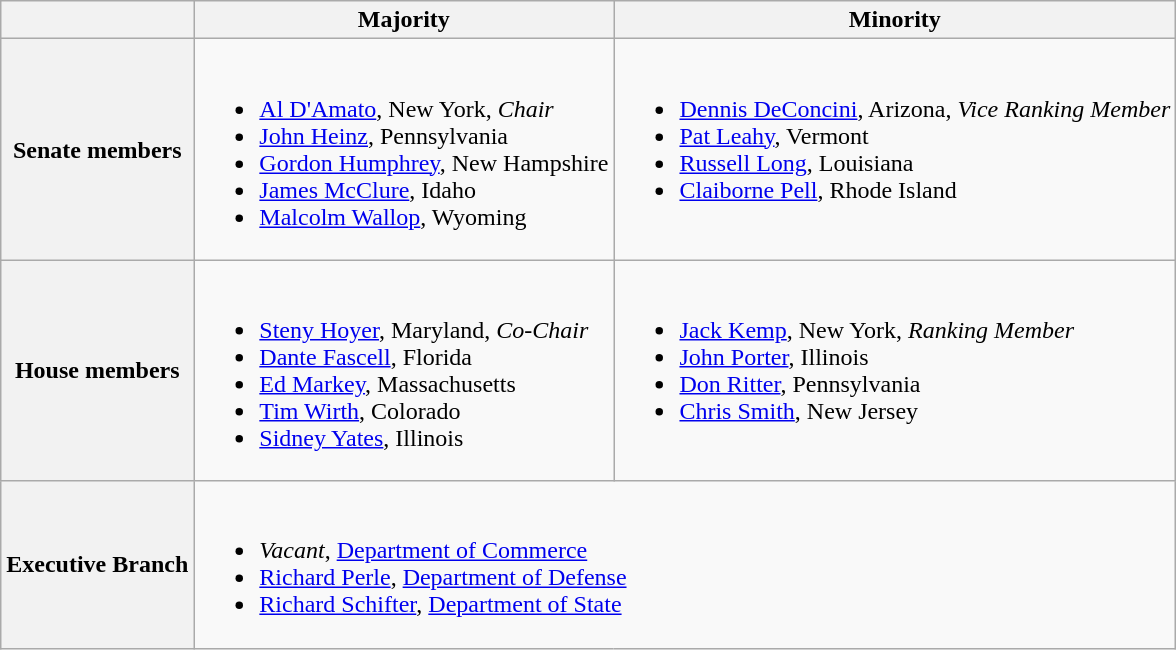<table class=wikitable>
<tr>
<th></th>
<th>Majority</th>
<th>Minority</th>
</tr>
<tr>
<th>Senate members</th>
<td valign="top" ><br><ul><li><a href='#'>Al D'Amato</a>, New York, <em>Chair</em></li><li><a href='#'>John Heinz</a>, Pennsylvania</li><li><a href='#'>Gordon Humphrey</a>, New Hampshire</li><li><a href='#'>James McClure</a>, Idaho</li><li><a href='#'>Malcolm Wallop</a>, Wyoming</li></ul></td>
<td valign="top" ><br><ul><li><a href='#'>Dennis DeConcini</a>, Arizona, <em>Vice Ranking Member</em></li><li><a href='#'>Pat Leahy</a>, Vermont</li><li><a href='#'>Russell Long</a>, Louisiana</li><li><a href='#'>Claiborne Pell</a>, Rhode Island</li></ul></td>
</tr>
<tr>
<th>House members</th>
<td valign="top" ><br><ul><li><a href='#'>Steny Hoyer</a>, Maryland, <em>Co-Chair</em></li><li><a href='#'>Dante Fascell</a>, Florida</li><li><a href='#'>Ed Markey</a>, Massachusetts</li><li><a href='#'>Tim Wirth</a>, Colorado</li><li><a href='#'>Sidney Yates</a>, Illinois</li></ul></td>
<td valign="top" ><br><ul><li><a href='#'>Jack Kemp</a>, New York, <em>Ranking Member</em></li><li><a href='#'>John Porter</a>, Illinois</li><li><a href='#'>Don Ritter</a>, Pennsylvania</li><li><a href='#'>Chris Smith</a>, New Jersey</li></ul></td>
</tr>
<tr>
<th>Executive Branch</th>
<td colspan=2><br><ul><li><em>Vacant</em>, <a href='#'>Department of Commerce</a></li><li><a href='#'>Richard Perle</a>, <a href='#'>Department of Defense</a></li><li><a href='#'>Richard Schifter</a>, <a href='#'>Department of State</a></li></ul></td>
</tr>
</table>
